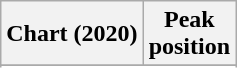<table class="wikitable">
<tr>
<th>Chart (2020)</th>
<th>Peak<br>position</th>
</tr>
<tr>
</tr>
<tr>
</tr>
</table>
